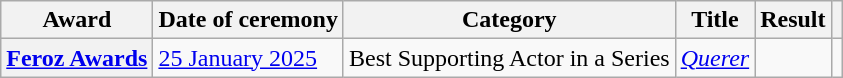<table class="wikitable plainrowheaders sortable">
<tr>
<th scope="col">Award</th>
<th scope="col">Date of ceremony</th>
<th scope="col">Category</th>
<th scope="col">Title</th>
<th scope="col">Result</th>
<th scope="col" class="unsortable"></th>
</tr>
<tr>
<th scope="row" rowspan="2"><a href='#'>Feroz Awards</a></th>
<td><a href='#'>25 January 2025</a></td>
<td>Best Supporting Actor in a Series</td>
<td><em><a href='#'>Querer</a></em></td>
<td></td>
<td align="center"></td>
</tr>
</table>
